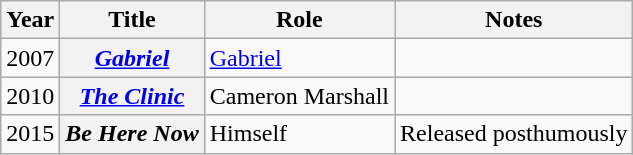<table class="wikitable sortable plainrowheaders">
<tr>
<th scope="col">Year</th>
<th scope="col">Title</th>
<th scope="col">Role</th>
<th scope="col" class="unsortable">Notes</th>
</tr>
<tr>
<td align="center">2007</td>
<th scope="row"><em><a href='#'>Gabriel</a></em></th>
<td><a href='#'>Gabriel</a></td>
<td></td>
</tr>
<tr>
<td align="center">2010</td>
<th scope="row"><em><a href='#'>The Clinic</a></em></th>
<td>Cameron Marshall</td>
<td></td>
</tr>
<tr>
<td align="center">2015</td>
<th scope="row"><em>Be Here Now</em></th>
<td>Himself</td>
<td>Released posthumously</td>
</tr>
</table>
